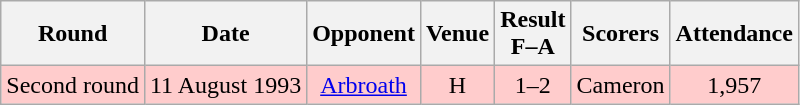<table class="wikitable" style="text-align:center;">
<tr>
<th>Round</th>
<th>Date</th>
<th>Opponent</th>
<th>Venue</th>
<th>Result<br>F–A</th>
<th>Scorers</th>
<th>Attendance</th>
</tr>
<tr bgcolor="#FFCCCC">
<td>Second round</td>
<td>11 August 1993</td>
<td><a href='#'>Arbroath</a></td>
<td>H</td>
<td>1–2</td>
<td>Cameron</td>
<td>1,957</td>
</tr>
</table>
